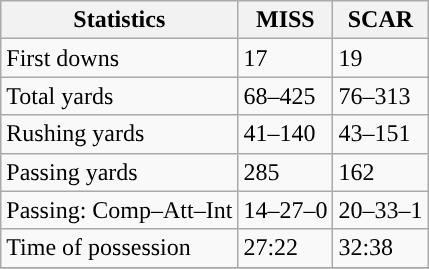<table class="wikitable" style="float: left;">
<tr>
<th>Statistics</th>
<th>MISS</th>
<th>SCAR</th>
</tr>
<tr>
<td>First downs</td>
<td>17</td>
<td>19</td>
</tr>
<tr>
<td>Total yards</td>
<td>68–425</td>
<td>76–313</td>
</tr>
<tr>
<td>Rushing yards</td>
<td>41–140</td>
<td>43–151</td>
</tr>
<tr>
<td>Passing yards</td>
<td>285</td>
<td>162</td>
</tr>
<tr>
<td>Passing: Comp–Att–Int</td>
<td>14–27–0</td>
<td>20–33–1</td>
</tr>
<tr>
<td>Time of possession</td>
<td>27:22</td>
<td>32:38</td>
</tr>
<tr>
</tr>
</table>
